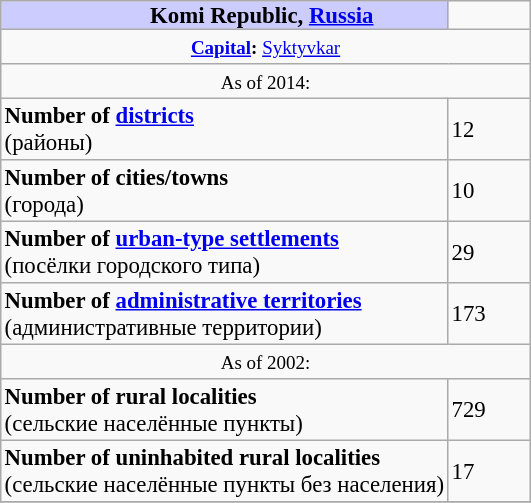<table border=1 align="right" cellpadding=2 cellspacing=0 style="margin: 0 0 1em 1em; background: #f9f9f9; border: 1px #aaa solid; border-collapse: collapse; font-size: 95%;">
<tr>
<th bgcolor="#ccccff" style="padding:0 0 0 50px;">Komi Republic, <a href='#'>Russia</a></th>
<td width="50px"></td>
</tr>
<tr>
<td colspan=2 align="center"><small><strong><a href='#'>Capital</a>:</strong> <a href='#'>Syktyvkar</a></small></td>
</tr>
<tr>
<td colspan=2 align="center"><small>As of 2014:</small></td>
</tr>
<tr>
<td><strong>Number of <a href='#'>districts</a></strong><br>(районы)</td>
<td>12</td>
</tr>
<tr>
<td><strong>Number of cities/towns</strong><br>(города)</td>
<td>10</td>
</tr>
<tr>
<td><strong>Number of <a href='#'>urban-type settlements</a></strong><br>(посёлки городского типа)</td>
<td>29</td>
</tr>
<tr>
<td><strong>Number of <a href='#'>administrative territories</a></strong><br>(административные территории)</td>
<td>173</td>
</tr>
<tr>
<td colspan=2 align="center"><small>As of 2002:</small></td>
</tr>
<tr>
<td><strong>Number of rural localities</strong><br>(сельские населённые пункты)</td>
<td>729</td>
</tr>
<tr>
<td><strong>Number of uninhabited rural localities</strong><br>(сельские населённые пункты без населения)</td>
<td>17</td>
</tr>
<tr>
</tr>
</table>
